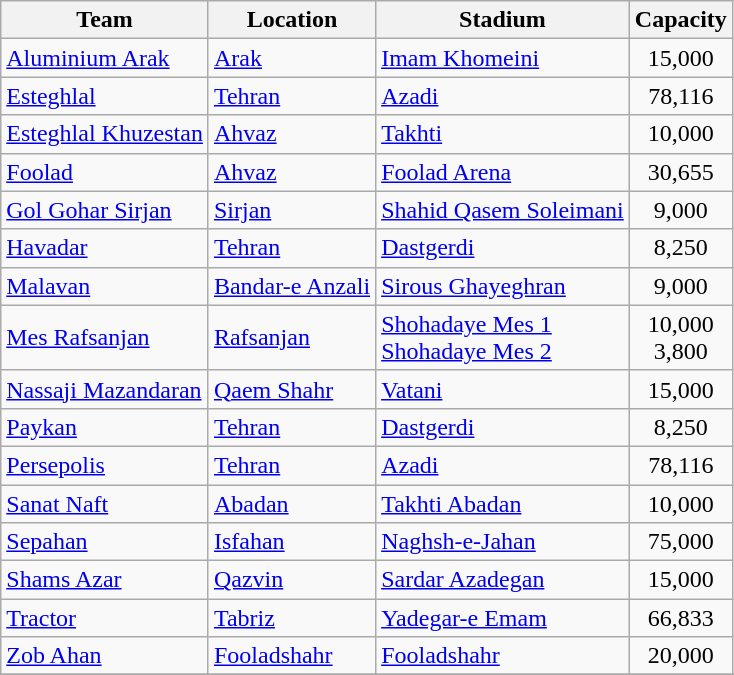<table class="wikitable sortable">
<tr>
<th>Team</th>
<th>Location</th>
<th>Stadium</th>
<th>Capacity</th>
</tr>
<tr>
<td><a href='#'>Aluminium Arak</a></td>
<td><a href='#'>Arak</a></td>
<td><a href='#'>Imam Khomeini</a></td>
<td style="text-align:center">15,000</td>
</tr>
<tr>
<td><a href='#'>Esteghlal</a></td>
<td><a href='#'>Tehran</a></td>
<td><a href='#'>Azadi</a></td>
<td style="text-align:center">78,116</td>
</tr>
<tr>
<td><a href='#'>Esteghlal Khuzestan</a></td>
<td><a href='#'>Ahvaz</a></td>
<td><a href='#'>Takhti</a></td>
<td style="text-align:center">10,000</td>
</tr>
<tr>
<td><a href='#'>Foolad</a></td>
<td><a href='#'>Ahvaz</a></td>
<td><a href='#'>Foolad Arena</a></td>
<td style="text-align:center">30,655</td>
</tr>
<tr>
<td><a href='#'>Gol Gohar Sirjan</a></td>
<td><a href='#'>Sirjan</a></td>
<td><a href='#'>Shahid Qasem Soleimani</a></td>
<td style="text-align:center">9,000</td>
</tr>
<tr>
<td><a href='#'>Havadar</a></td>
<td><a href='#'>Tehran</a></td>
<td><a href='#'>Dastgerdi</a></td>
<td style="text-align:center">8,250</td>
</tr>
<tr>
<td><a href='#'>Malavan</a></td>
<td><a href='#'>Bandar-e Anzali</a></td>
<td><a href='#'>Sirous Ghayeghran</a></td>
<td style="text-align:center">9,000</td>
</tr>
<tr>
<td><a href='#'>Mes Rafsanjan</a></td>
<td><a href='#'>Rafsanjan</a></td>
<td><a href='#'>Shohadaye Mes 1</a> <br> <a href='#'>Shohadaye Mes 2</a></td>
<td style="text-align:center">10,000 <br> 3,800</td>
</tr>
<tr>
<td><a href='#'>Nassaji Mazandaran</a></td>
<td><a href='#'>Qaem Shahr</a></td>
<td><a href='#'>Vatani</a></td>
<td style="text-align:center">15,000</td>
</tr>
<tr>
<td><a href='#'>Paykan</a></td>
<td><a href='#'>Tehran</a></td>
<td><a href='#'>Dastgerdi</a></td>
<td style="text-align:center">8,250</td>
</tr>
<tr>
<td><a href='#'>Persepolis</a></td>
<td><a href='#'>Tehran</a></td>
<td><a href='#'>Azadi</a></td>
<td style="text-align:center">78,116</td>
</tr>
<tr>
<td><a href='#'>Sanat Naft</a></td>
<td><a href='#'>Abadan</a></td>
<td><a href='#'>Takhti Abadan</a></td>
<td style="text-align:center">10,000</td>
</tr>
<tr>
<td><a href='#'>Sepahan</a></td>
<td><a href='#'>Isfahan</a></td>
<td><a href='#'>Naghsh-e-Jahan</a></td>
<td style="text-align:center">75,000</td>
</tr>
<tr>
<td><a href='#'>Shams Azar</a></td>
<td><a href='#'>Qazvin</a></td>
<td><a href='#'>Sardar Azadegan</a></td>
<td style="text-align:center">15,000</td>
</tr>
<tr>
<td><a href='#'>Tractor</a></td>
<td><a href='#'>Tabriz</a></td>
<td><a href='#'>Yadegar-e Emam</a></td>
<td style="text-align:center">66,833</td>
</tr>
<tr>
<td><a href='#'>Zob Ahan</a></td>
<td><a href='#'>Fooladshahr</a></td>
<td><a href='#'>Fooladshahr</a></td>
<td style="text-align:center">20,000</td>
</tr>
<tr>
</tr>
</table>
